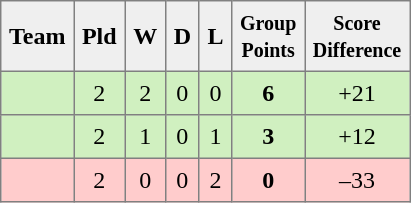<table style=border-collapse:collapse border=1 cellspacing=0 cellpadding=5>
<tr align=center bgcolor=#efefef>
<th>Team</th>
<th>Pld</th>
<th>W</th>
<th>D</th>
<th>L</th>
<th><small>Group<br>Points</small></th>
<th><small>Score<br>Difference</small></th>
</tr>
<tr align=center style="background:#D0F0C0;">
<td style="text-align:left;"> </td>
<td>2</td>
<td>2</td>
<td>0</td>
<td>0</td>
<td><strong>6</strong></td>
<td>+21</td>
</tr>
<tr align=center style="background:#D0F0C0;">
<td style="text-align:left;"> </td>
<td>2</td>
<td>1</td>
<td>0</td>
<td>1</td>
<td><strong>3</strong></td>
<td>+12</td>
</tr>
<tr align=center style="background:#fcc;">
<td style="text-align:left;"> </td>
<td>2</td>
<td>0</td>
<td>0</td>
<td>2</td>
<td><strong>0</strong></td>
<td>–33</td>
</tr>
</table>
